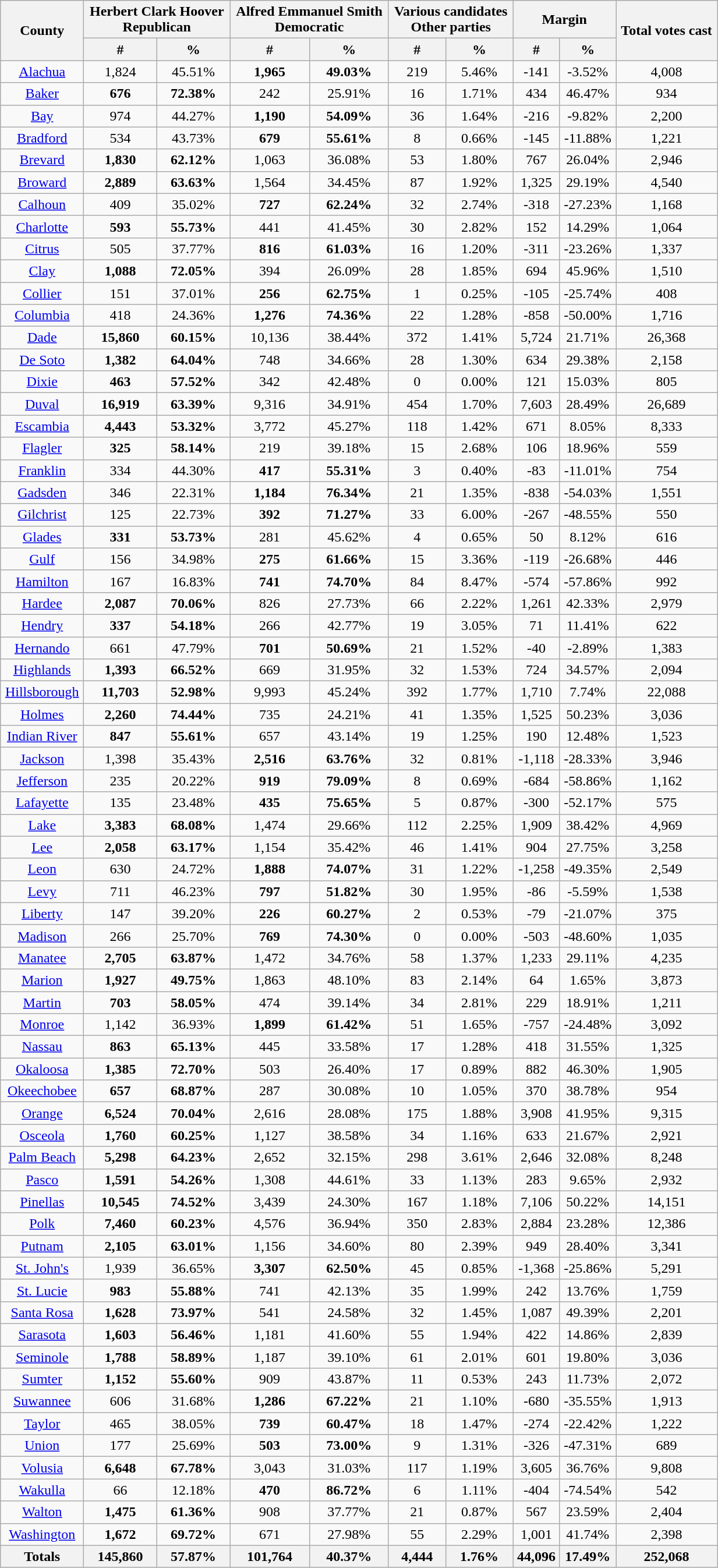<table width="65%"  class="wikitable sortable" style="text-align:center">
<tr>
<th colspan="1" rowspan="2">County</th>
<th style="text-align:center;" colspan="2">Herbert Clark Hoover<br>Republican</th>
<th style="text-align:center;" colspan="2">Alfred Emmanuel Smith<br>Democratic</th>
<th style="text-align:center;" colspan="2">Various candidates<br>Other parties</th>
<th style="text-align:center;" colspan="2">Margin</th>
<th colspan="1" rowspan="2" style="text-align:center;">Total votes cast</th>
</tr>
<tr>
<th style="text-align:center;" data-sort-type="number">#</th>
<th style="text-align:center;" data-sort-type="number">%</th>
<th style="text-align:center;" data-sort-type="number">#</th>
<th style="text-align:center;" data-sort-type="number">%</th>
<th style="text-align:center;" data-sort-type="number">#</th>
<th style="text-align:center;" data-sort-type="number">%</th>
<th style="text-align:center;" data-sort-type="number">#</th>
<th style="text-align:center;" data-sort-type="number">%</th>
</tr>
<tr style="text-align:center;">
<td><a href='#'>Alachua</a></td>
<td>1,824</td>
<td>45.51%</td>
<td><strong>1,965</strong></td>
<td><strong>49.03%</strong></td>
<td>219</td>
<td>5.46%</td>
<td>-141</td>
<td>-3.52%</td>
<td>4,008</td>
</tr>
<tr style="text-align:center;">
<td><a href='#'>Baker</a></td>
<td><strong>676</strong></td>
<td><strong>72.38%</strong></td>
<td>242</td>
<td>25.91%</td>
<td>16</td>
<td>1.71%</td>
<td>434</td>
<td>46.47%</td>
<td>934</td>
</tr>
<tr style="text-align:center;">
<td><a href='#'>Bay</a></td>
<td>974</td>
<td>44.27%</td>
<td><strong>1,190</strong></td>
<td><strong>54.09%</strong></td>
<td>36</td>
<td>1.64%</td>
<td>-216</td>
<td>-9.82%</td>
<td>2,200</td>
</tr>
<tr style="text-align:center;">
<td><a href='#'>Bradford</a></td>
<td>534</td>
<td>43.73%</td>
<td><strong>679</strong></td>
<td><strong>55.61%</strong></td>
<td>8</td>
<td>0.66%</td>
<td>-145</td>
<td>-11.88%</td>
<td>1,221</td>
</tr>
<tr style="text-align:center;">
<td><a href='#'>Brevard</a></td>
<td><strong>1,830</strong></td>
<td><strong>62.12%</strong></td>
<td>1,063</td>
<td>36.08%</td>
<td>53</td>
<td>1.80%</td>
<td>767</td>
<td>26.04%</td>
<td>2,946</td>
</tr>
<tr style="text-align:center;">
<td><a href='#'>Broward</a></td>
<td><strong>2,889</strong></td>
<td><strong>63.63%</strong></td>
<td>1,564</td>
<td>34.45%</td>
<td>87</td>
<td>1.92%</td>
<td>1,325</td>
<td>29.19%</td>
<td>4,540</td>
</tr>
<tr style="text-align:center;">
<td><a href='#'>Calhoun</a></td>
<td>409</td>
<td>35.02%</td>
<td><strong>727</strong></td>
<td><strong>62.24%</strong></td>
<td>32</td>
<td>2.74%</td>
<td>-318</td>
<td>-27.23%</td>
<td>1,168</td>
</tr>
<tr style="text-align:center;">
<td><a href='#'>Charlotte</a></td>
<td><strong>593</strong></td>
<td><strong>55.73%</strong></td>
<td>441</td>
<td>41.45%</td>
<td>30</td>
<td>2.82%</td>
<td>152</td>
<td>14.29%</td>
<td>1,064</td>
</tr>
<tr style="text-align:center;">
<td><a href='#'>Citrus</a></td>
<td>505</td>
<td>37.77%</td>
<td><strong>816</strong></td>
<td><strong>61.03%</strong></td>
<td>16</td>
<td>1.20%</td>
<td>-311</td>
<td>-23.26%</td>
<td>1,337</td>
</tr>
<tr style="text-align:center;">
<td><a href='#'>Clay</a></td>
<td><strong>1,088</strong></td>
<td><strong>72.05%</strong></td>
<td>394</td>
<td>26.09%</td>
<td>28</td>
<td>1.85%</td>
<td>694</td>
<td>45.96%</td>
<td>1,510</td>
</tr>
<tr style="text-align:center;">
<td><a href='#'>Collier</a></td>
<td>151</td>
<td>37.01%</td>
<td><strong>256</strong></td>
<td><strong>62.75%</strong></td>
<td>1</td>
<td>0.25%</td>
<td>-105</td>
<td>-25.74%</td>
<td>408</td>
</tr>
<tr style="text-align:center;">
<td><a href='#'>Columbia</a></td>
<td>418</td>
<td>24.36%</td>
<td><strong>1,276</strong></td>
<td><strong>74.36%</strong></td>
<td>22</td>
<td>1.28%</td>
<td>-858</td>
<td>-50.00%</td>
<td>1,716</td>
</tr>
<tr style="text-align:center;">
<td><a href='#'>Dade</a></td>
<td><strong>15,860</strong></td>
<td><strong>60.15%</strong></td>
<td>10,136</td>
<td>38.44%</td>
<td>372</td>
<td>1.41%</td>
<td>5,724</td>
<td>21.71%</td>
<td>26,368</td>
</tr>
<tr style="text-align:center;">
<td><a href='#'>De Soto</a></td>
<td><strong>1,382</strong></td>
<td><strong>64.04%</strong></td>
<td>748</td>
<td>34.66%</td>
<td>28</td>
<td>1.30%</td>
<td>634</td>
<td>29.38%</td>
<td>2,158</td>
</tr>
<tr style="text-align:center;">
<td><a href='#'>Dixie</a></td>
<td><strong>463</strong></td>
<td><strong>57.52%</strong></td>
<td>342</td>
<td>42.48%</td>
<td>0</td>
<td>0.00%</td>
<td>121</td>
<td>15.03%</td>
<td>805</td>
</tr>
<tr style="text-align:center;">
<td><a href='#'>Duval</a></td>
<td><strong>16,919</strong></td>
<td><strong>63.39%</strong></td>
<td>9,316</td>
<td>34.91%</td>
<td>454</td>
<td>1.70%</td>
<td>7,603</td>
<td>28.49%</td>
<td>26,689</td>
</tr>
<tr style="text-align:center;">
<td><a href='#'>Escambia</a></td>
<td><strong>4,443</strong></td>
<td><strong>53.32%</strong></td>
<td>3,772</td>
<td>45.27%</td>
<td>118</td>
<td>1.42%</td>
<td>671</td>
<td>8.05%</td>
<td>8,333</td>
</tr>
<tr style="text-align:center;">
<td><a href='#'>Flagler</a></td>
<td><strong>325</strong></td>
<td><strong>58.14%</strong></td>
<td>219</td>
<td>39.18%</td>
<td>15</td>
<td>2.68%</td>
<td>106</td>
<td>18.96%</td>
<td>559</td>
</tr>
<tr style="text-align:center;">
<td><a href='#'>Franklin</a></td>
<td>334</td>
<td>44.30%</td>
<td><strong>417</strong></td>
<td><strong>55.31%</strong></td>
<td>3</td>
<td>0.40%</td>
<td>-83</td>
<td>-11.01%</td>
<td>754</td>
</tr>
<tr style="text-align:center;">
<td><a href='#'>Gadsden</a></td>
<td>346</td>
<td>22.31%</td>
<td><strong>1,184</strong></td>
<td><strong>76.34%</strong></td>
<td>21</td>
<td>1.35%</td>
<td>-838</td>
<td>-54.03%</td>
<td>1,551</td>
</tr>
<tr style="text-align:center;">
<td><a href='#'>Gilchrist</a></td>
<td>125</td>
<td>22.73%</td>
<td><strong>392</strong></td>
<td><strong>71.27%</strong></td>
<td>33</td>
<td>6.00%</td>
<td>-267</td>
<td>-48.55%</td>
<td>550</td>
</tr>
<tr style="text-align:center;">
<td><a href='#'>Glades</a></td>
<td><strong>331</strong></td>
<td><strong>53.73%</strong></td>
<td>281</td>
<td>45.62%</td>
<td>4</td>
<td>0.65%</td>
<td>50</td>
<td>8.12%</td>
<td>616</td>
</tr>
<tr style="text-align:center;">
<td><a href='#'>Gulf</a></td>
<td>156</td>
<td>34.98%</td>
<td><strong>275</strong></td>
<td><strong>61.66%</strong></td>
<td>15</td>
<td>3.36%</td>
<td>-119</td>
<td>-26.68%</td>
<td>446</td>
</tr>
<tr style="text-align:center;">
<td><a href='#'>Hamilton</a></td>
<td>167</td>
<td>16.83%</td>
<td><strong>741</strong></td>
<td><strong>74.70%</strong></td>
<td>84</td>
<td>8.47%</td>
<td>-574</td>
<td>-57.86%</td>
<td>992</td>
</tr>
<tr style="text-align:center;">
<td><a href='#'>Hardee</a></td>
<td><strong>2,087</strong></td>
<td><strong>70.06%</strong></td>
<td>826</td>
<td>27.73%</td>
<td>66</td>
<td>2.22%</td>
<td>1,261</td>
<td>42.33%</td>
<td>2,979</td>
</tr>
<tr style="text-align:center;">
<td><a href='#'>Hendry</a></td>
<td><strong>337</strong></td>
<td><strong>54.18%</strong></td>
<td>266</td>
<td>42.77%</td>
<td>19</td>
<td>3.05%</td>
<td>71</td>
<td>11.41%</td>
<td>622</td>
</tr>
<tr style="text-align:center;">
<td><a href='#'>Hernando</a></td>
<td>661</td>
<td>47.79%</td>
<td><strong>701</strong></td>
<td><strong>50.69%</strong></td>
<td>21</td>
<td>1.52%</td>
<td>-40</td>
<td>-2.89%</td>
<td>1,383</td>
</tr>
<tr style="text-align:center;">
<td><a href='#'>Highlands</a></td>
<td><strong>1,393</strong></td>
<td><strong>66.52%</strong></td>
<td>669</td>
<td>31.95%</td>
<td>32</td>
<td>1.53%</td>
<td>724</td>
<td>34.57%</td>
<td>2,094</td>
</tr>
<tr style="text-align:center;">
<td><a href='#'>Hillsborough</a></td>
<td><strong>11,703</strong></td>
<td><strong>52.98%</strong></td>
<td>9,993</td>
<td>45.24%</td>
<td>392</td>
<td>1.77%</td>
<td>1,710</td>
<td>7.74%</td>
<td>22,088</td>
</tr>
<tr style="text-align:center;">
<td><a href='#'>Holmes</a></td>
<td><strong>2,260</strong></td>
<td><strong>74.44%</strong></td>
<td>735</td>
<td>24.21%</td>
<td>41</td>
<td>1.35%</td>
<td>1,525</td>
<td>50.23%</td>
<td>3,036</td>
</tr>
<tr style="text-align:center;">
<td><a href='#'>Indian River</a></td>
<td><strong>847</strong></td>
<td><strong>55.61%</strong></td>
<td>657</td>
<td>43.14%</td>
<td>19</td>
<td>1.25%</td>
<td>190</td>
<td>12.48%</td>
<td>1,523</td>
</tr>
<tr style="text-align:center;">
<td><a href='#'>Jackson</a></td>
<td>1,398</td>
<td>35.43%</td>
<td><strong>2,516</strong></td>
<td><strong>63.76%</strong></td>
<td>32</td>
<td>0.81%</td>
<td>-1,118</td>
<td>-28.33%</td>
<td>3,946</td>
</tr>
<tr style="text-align:center;">
<td><a href='#'>Jefferson</a></td>
<td>235</td>
<td>20.22%</td>
<td><strong>919</strong></td>
<td><strong>79.09%</strong></td>
<td>8</td>
<td>0.69%</td>
<td>-684</td>
<td>-58.86%</td>
<td>1,162</td>
</tr>
<tr style="text-align:center;">
<td><a href='#'>Lafayette</a></td>
<td>135</td>
<td>23.48%</td>
<td><strong>435</strong></td>
<td><strong>75.65%</strong></td>
<td>5</td>
<td>0.87%</td>
<td>-300</td>
<td>-52.17%</td>
<td>575</td>
</tr>
<tr style="text-align:center;">
<td><a href='#'>Lake</a></td>
<td><strong>3,383</strong></td>
<td><strong>68.08%</strong></td>
<td>1,474</td>
<td>29.66%</td>
<td>112</td>
<td>2.25%</td>
<td>1,909</td>
<td>38.42%</td>
<td>4,969</td>
</tr>
<tr style="text-align:center;">
<td><a href='#'>Lee</a></td>
<td><strong>2,058</strong></td>
<td><strong>63.17%</strong></td>
<td>1,154</td>
<td>35.42%</td>
<td>46</td>
<td>1.41%</td>
<td>904</td>
<td>27.75%</td>
<td>3,258</td>
</tr>
<tr style="text-align:center;">
<td><a href='#'>Leon</a></td>
<td>630</td>
<td>24.72%</td>
<td><strong>1,888</strong></td>
<td><strong>74.07%</strong></td>
<td>31</td>
<td>1.22%</td>
<td>-1,258</td>
<td>-49.35%</td>
<td>2,549</td>
</tr>
<tr style="text-align:center;">
<td><a href='#'>Levy</a></td>
<td>711</td>
<td>46.23%</td>
<td><strong>797</strong></td>
<td><strong>51.82%</strong></td>
<td>30</td>
<td>1.95%</td>
<td>-86</td>
<td>-5.59%</td>
<td>1,538</td>
</tr>
<tr style="text-align:center;">
<td><a href='#'>Liberty</a></td>
<td>147</td>
<td>39.20%</td>
<td><strong>226</strong></td>
<td><strong>60.27%</strong></td>
<td>2</td>
<td>0.53%</td>
<td>-79</td>
<td>-21.07%</td>
<td>375</td>
</tr>
<tr style="text-align:center;">
<td><a href='#'>Madison</a></td>
<td>266</td>
<td>25.70%</td>
<td><strong>769</strong></td>
<td><strong>74.30%</strong></td>
<td>0</td>
<td>0.00%</td>
<td>-503</td>
<td>-48.60%</td>
<td>1,035</td>
</tr>
<tr style="text-align:center;">
<td><a href='#'>Manatee</a></td>
<td><strong>2,705</strong></td>
<td><strong>63.87%</strong></td>
<td>1,472</td>
<td>34.76%</td>
<td>58</td>
<td>1.37%</td>
<td>1,233</td>
<td>29.11%</td>
<td>4,235</td>
</tr>
<tr style="text-align:center;">
<td><a href='#'>Marion</a></td>
<td><strong>1,927</strong></td>
<td><strong>49.75%</strong></td>
<td>1,863</td>
<td>48.10%</td>
<td>83</td>
<td>2.14%</td>
<td>64</td>
<td>1.65%</td>
<td>3,873</td>
</tr>
<tr style="text-align:center;">
<td><a href='#'>Martin</a></td>
<td><strong>703</strong></td>
<td><strong>58.05%</strong></td>
<td>474</td>
<td>39.14%</td>
<td>34</td>
<td>2.81%</td>
<td>229</td>
<td>18.91%</td>
<td>1,211</td>
</tr>
<tr style="text-align:center;">
<td><a href='#'>Monroe</a></td>
<td>1,142</td>
<td>36.93%</td>
<td><strong>1,899</strong></td>
<td><strong>61.42%</strong></td>
<td>51</td>
<td>1.65%</td>
<td>-757</td>
<td>-24.48%</td>
<td>3,092</td>
</tr>
<tr style="text-align:center;">
<td><a href='#'>Nassau</a></td>
<td><strong>863</strong></td>
<td><strong>65.13%</strong></td>
<td>445</td>
<td>33.58%</td>
<td>17</td>
<td>1.28%</td>
<td>418</td>
<td>31.55%</td>
<td>1,325</td>
</tr>
<tr style="text-align:center;">
<td><a href='#'>Okaloosa</a></td>
<td><strong>1,385</strong></td>
<td><strong>72.70%</strong></td>
<td>503</td>
<td>26.40%</td>
<td>17</td>
<td>0.89%</td>
<td>882</td>
<td>46.30%</td>
<td>1,905</td>
</tr>
<tr style="text-align:center;">
<td><a href='#'>Okeechobee</a></td>
<td><strong>657</strong></td>
<td><strong>68.87%</strong></td>
<td>287</td>
<td>30.08%</td>
<td>10</td>
<td>1.05%</td>
<td>370</td>
<td>38.78%</td>
<td>954</td>
</tr>
<tr style="text-align:center;">
<td><a href='#'>Orange</a></td>
<td><strong>6,524</strong></td>
<td><strong>70.04%</strong></td>
<td>2,616</td>
<td>28.08%</td>
<td>175</td>
<td>1.88%</td>
<td>3,908</td>
<td>41.95%</td>
<td>9,315</td>
</tr>
<tr style="text-align:center;">
<td><a href='#'>Osceola</a></td>
<td><strong>1,760</strong></td>
<td><strong>60.25%</strong></td>
<td>1,127</td>
<td>38.58%</td>
<td>34</td>
<td>1.16%</td>
<td>633</td>
<td>21.67%</td>
<td>2,921</td>
</tr>
<tr style="text-align:center;">
<td><a href='#'>Palm Beach</a></td>
<td><strong>5,298</strong></td>
<td><strong>64.23%</strong></td>
<td>2,652</td>
<td>32.15%</td>
<td>298</td>
<td>3.61%</td>
<td>2,646</td>
<td>32.08%</td>
<td>8,248</td>
</tr>
<tr style="text-align:center;">
<td><a href='#'>Pasco</a></td>
<td><strong>1,591</strong></td>
<td><strong>54.26%</strong></td>
<td>1,308</td>
<td>44.61%</td>
<td>33</td>
<td>1.13%</td>
<td>283</td>
<td>9.65%</td>
<td>2,932</td>
</tr>
<tr style="text-align:center;">
<td><a href='#'>Pinellas</a></td>
<td><strong>10,545</strong></td>
<td><strong>74.52%</strong></td>
<td>3,439</td>
<td>24.30%</td>
<td>167</td>
<td>1.18%</td>
<td>7,106</td>
<td>50.22%</td>
<td>14,151</td>
</tr>
<tr style="text-align:center;">
<td><a href='#'>Polk</a></td>
<td><strong>7,460</strong></td>
<td><strong>60.23%</strong></td>
<td>4,576</td>
<td>36.94%</td>
<td>350</td>
<td>2.83%</td>
<td>2,884</td>
<td>23.28%</td>
<td>12,386</td>
</tr>
<tr style="text-align:center;">
<td><a href='#'>Putnam</a></td>
<td><strong>2,105</strong></td>
<td><strong>63.01%</strong></td>
<td>1,156</td>
<td>34.60%</td>
<td>80</td>
<td>2.39%</td>
<td>949</td>
<td>28.40%</td>
<td>3,341</td>
</tr>
<tr style="text-align:center;">
<td><a href='#'>St. John's</a></td>
<td>1,939</td>
<td>36.65%</td>
<td><strong>3,307</strong></td>
<td><strong>62.50%</strong></td>
<td>45</td>
<td>0.85%</td>
<td>-1,368</td>
<td>-25.86%</td>
<td>5,291</td>
</tr>
<tr style="text-align:center;">
<td><a href='#'>St. Lucie</a></td>
<td><strong>983</strong></td>
<td><strong>55.88%</strong></td>
<td>741</td>
<td>42.13%</td>
<td>35</td>
<td>1.99%</td>
<td>242</td>
<td>13.76%</td>
<td>1,759</td>
</tr>
<tr style="text-align:center;">
<td><a href='#'>Santa Rosa</a></td>
<td><strong>1,628</strong></td>
<td><strong>73.97%</strong></td>
<td>541</td>
<td>24.58%</td>
<td>32</td>
<td>1.45%</td>
<td>1,087</td>
<td>49.39%</td>
<td>2,201</td>
</tr>
<tr style="text-align:center;">
<td><a href='#'>Sarasota</a></td>
<td><strong>1,603</strong></td>
<td><strong>56.46%</strong></td>
<td>1,181</td>
<td>41.60%</td>
<td>55</td>
<td>1.94%</td>
<td>422</td>
<td>14.86%</td>
<td>2,839</td>
</tr>
<tr style="text-align:center;">
<td><a href='#'>Seminole</a></td>
<td><strong>1,788</strong></td>
<td><strong>58.89%</strong></td>
<td>1,187</td>
<td>39.10%</td>
<td>61</td>
<td>2.01%</td>
<td>601</td>
<td>19.80%</td>
<td>3,036</td>
</tr>
<tr style="text-align:center;">
<td><a href='#'>Sumter</a></td>
<td><strong>1,152</strong></td>
<td><strong>55.60%</strong></td>
<td>909</td>
<td>43.87%</td>
<td>11</td>
<td>0.53%</td>
<td>243</td>
<td>11.73%</td>
<td>2,072</td>
</tr>
<tr style="text-align:center;">
<td><a href='#'>Suwannee</a></td>
<td>606</td>
<td>31.68%</td>
<td><strong>1,286</strong></td>
<td><strong>67.22%</strong></td>
<td>21</td>
<td>1.10%</td>
<td>-680</td>
<td>-35.55%</td>
<td>1,913</td>
</tr>
<tr style="text-align:center;">
<td><a href='#'>Taylor</a></td>
<td>465</td>
<td>38.05%</td>
<td><strong>739</strong></td>
<td><strong>60.47%</strong></td>
<td>18</td>
<td>1.47%</td>
<td>-274</td>
<td>-22.42%</td>
<td>1,222</td>
</tr>
<tr style="text-align:center;">
<td><a href='#'>Union</a></td>
<td>177</td>
<td>25.69%</td>
<td><strong>503</strong></td>
<td><strong>73.00%</strong></td>
<td>9</td>
<td>1.31%</td>
<td>-326</td>
<td>-47.31%</td>
<td>689</td>
</tr>
<tr style="text-align:center;">
<td><a href='#'>Volusia</a></td>
<td><strong>6,648</strong></td>
<td><strong>67.78%</strong></td>
<td>3,043</td>
<td>31.03%</td>
<td>117</td>
<td>1.19%</td>
<td>3,605</td>
<td>36.76%</td>
<td>9,808</td>
</tr>
<tr style="text-align:center;">
<td><a href='#'>Wakulla</a></td>
<td>66</td>
<td>12.18%</td>
<td><strong>470</strong></td>
<td><strong>86.72%</strong></td>
<td>6</td>
<td>1.11%</td>
<td>-404</td>
<td>-74.54%</td>
<td>542</td>
</tr>
<tr style="text-align:center;">
<td><a href='#'>Walton</a></td>
<td><strong>1,475</strong></td>
<td><strong>61.36%</strong></td>
<td>908</td>
<td>37.77%</td>
<td>21</td>
<td>0.87%</td>
<td>567</td>
<td>23.59%</td>
<td>2,404</td>
</tr>
<tr style="text-align:center;">
<td><a href='#'>Washington</a></td>
<td><strong>1,672</strong></td>
<td><strong>69.72%</strong></td>
<td>671</td>
<td>27.98%</td>
<td>55</td>
<td>2.29%</td>
<td>1,001</td>
<td>41.74%</td>
<td>2,398</td>
</tr>
<tr style="text-align:center;">
<th>Totals</th>
<th>145,860</th>
<th>57.87%</th>
<th>101,764</th>
<th>40.37%</th>
<th>4,444</th>
<th>1.76%</th>
<th>44,096</th>
<th>17.49%</th>
<th>252,068</th>
</tr>
</table>
